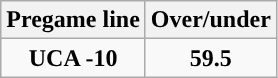<table class="wikitable">
<tr align="center">
<th>Pregame line</th>
<th>Over/under</th>
</tr>
<tr align="center">
<td><strong>UCA -10</strong></td>
<td><strong>59.5</strong></td>
</tr>
</table>
